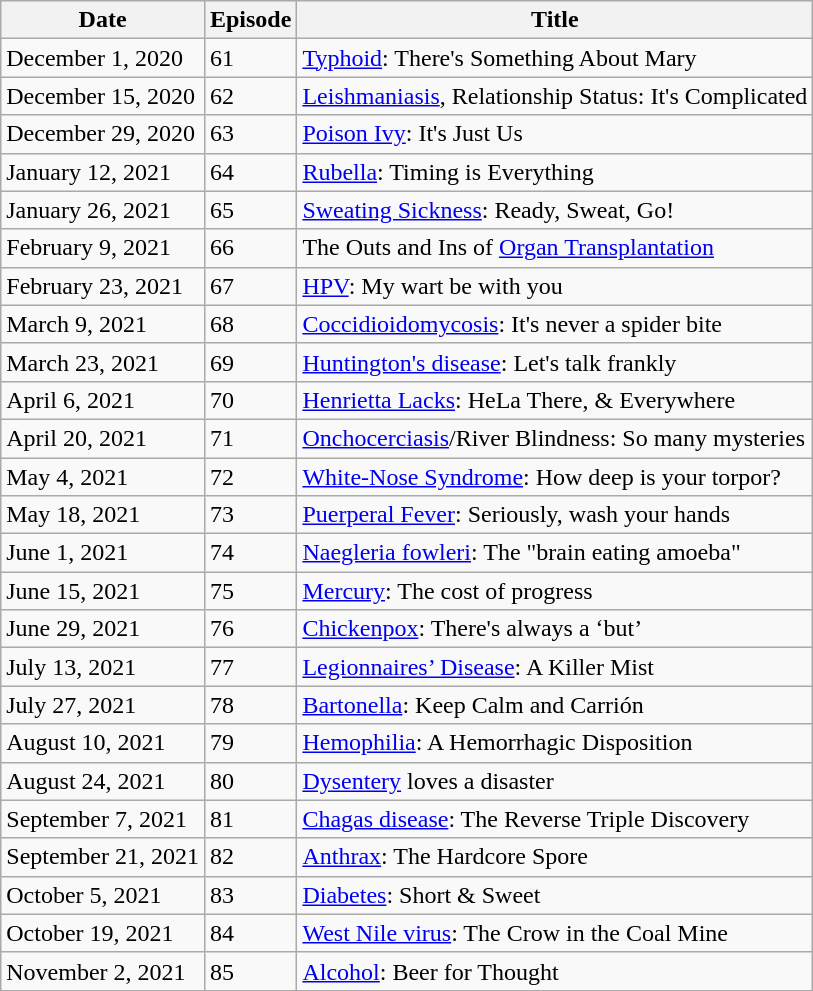<table class="wikitable">
<tr>
<th>Date</th>
<th>Episode</th>
<th>Title</th>
</tr>
<tr>
<td>December 1, 2020</td>
<td>61</td>
<td><a href='#'>Typhoid</a>: There's Something About Mary</td>
</tr>
<tr>
<td>December 15, 2020</td>
<td>62</td>
<td><a href='#'>Leishmaniasis</a>, Relationship Status: It's Complicated</td>
</tr>
<tr>
<td>December 29, 2020</td>
<td>63</td>
<td><a href='#'>Poison Ivy</a>: It's Just Us</td>
</tr>
<tr>
<td>January 12, 2021</td>
<td>64</td>
<td><a href='#'>Rubella</a>: Timing is Everything</td>
</tr>
<tr>
<td>January 26, 2021</td>
<td>65</td>
<td><a href='#'>Sweating Sickness</a>: Ready, Sweat, Go!</td>
</tr>
<tr>
<td>February 9, 2021</td>
<td>66</td>
<td>The Outs and Ins of <a href='#'>Organ Transplantation</a></td>
</tr>
<tr>
<td>February 23, 2021</td>
<td>67</td>
<td><a href='#'>HPV</a>: My wart be with you</td>
</tr>
<tr>
<td>March 9, 2021</td>
<td>68</td>
<td><a href='#'>Coccidioidomycosis</a>: It's never a spider bite</td>
</tr>
<tr>
<td>March 23, 2021</td>
<td>69</td>
<td><a href='#'>Huntington's disease</a>: Let's talk frankly</td>
</tr>
<tr>
<td>April 6, 2021</td>
<td>70</td>
<td><a href='#'>Henrietta Lacks</a>: HeLa There, & Everywhere</td>
</tr>
<tr>
<td>April 20, 2021</td>
<td>71</td>
<td><a href='#'>Onchocerciasis</a>/River Blindness: So many mysteries</td>
</tr>
<tr>
<td>May 4, 2021</td>
<td>72</td>
<td><a href='#'>White-Nose Syndrome</a>: How deep is your torpor?</td>
</tr>
<tr>
<td>May 18, 2021</td>
<td>73</td>
<td><a href='#'>Puerperal Fever</a>: Seriously, wash your hands</td>
</tr>
<tr>
<td>June 1, 2021</td>
<td>74</td>
<td><a href='#'>Naegleria fowleri</a>: The "brain eating amoeba"</td>
</tr>
<tr>
<td>June 15, 2021</td>
<td>75</td>
<td><a href='#'>Mercury</a>: The cost of progress</td>
</tr>
<tr>
<td>June 29, 2021</td>
<td>76</td>
<td><a href='#'>Chickenpox</a>: There's always a ‘but’</td>
</tr>
<tr>
<td>July 13, 2021</td>
<td>77</td>
<td><a href='#'>Legionnaires’ Disease</a>: A Killer Mist</td>
</tr>
<tr>
<td>July 27, 2021</td>
<td>78</td>
<td><a href='#'>Bartonella</a>: Keep Calm and Carrión</td>
</tr>
<tr>
<td>August 10, 2021</td>
<td>79</td>
<td><a href='#'>Hemophilia</a>: A Hemorrhagic Disposition</td>
</tr>
<tr>
<td>August 24, 2021</td>
<td>80</td>
<td><a href='#'>Dysentery</a> loves a disaster</td>
</tr>
<tr>
<td>September 7, 2021</td>
<td>81</td>
<td><a href='#'>Chagas disease</a>: The Reverse Triple Discovery</td>
</tr>
<tr>
<td>September 21, 2021</td>
<td>82</td>
<td><a href='#'>Anthrax</a>: The Hardcore Spore</td>
</tr>
<tr>
<td>October 5, 2021</td>
<td>83</td>
<td><a href='#'>Diabetes</a>: Short & Sweet</td>
</tr>
<tr>
<td>October 19, 2021</td>
<td>84</td>
<td><a href='#'>West Nile virus</a>: The Crow in the Coal Mine</td>
</tr>
<tr>
<td>November 2, 2021</td>
<td>85</td>
<td><a href='#'>Alcohol</a>: Beer for Thought</td>
</tr>
</table>
